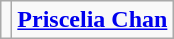<table class="wikitable" style="text-align:center">
<tr>
<td><div></div></td>
<td><strong><a href='#'>Priscelia Chan</a></strong></td>
</tr>
</table>
